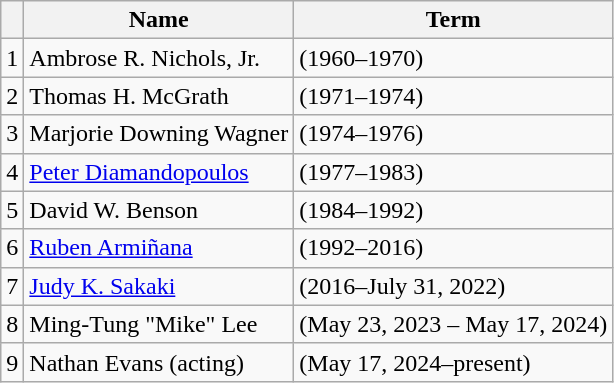<table class="wikitable">
<tr>
<th></th>
<th>Name</th>
<th>Term</th>
</tr>
<tr>
<td>1</td>
<td>Ambrose R. Nichols, Jr.</td>
<td>(1960–1970)</td>
</tr>
<tr>
<td>2</td>
<td>Thomas H. McGrath</td>
<td>(1971–1974)</td>
</tr>
<tr>
<td>3</td>
<td>Marjorie Downing Wagner</td>
<td>(1974–1976)</td>
</tr>
<tr>
<td>4</td>
<td><a href='#'>Peter Diamandopoulos</a></td>
<td>(1977–1983)</td>
</tr>
<tr>
<td>5</td>
<td>David W. Benson</td>
<td>(1984–1992)</td>
</tr>
<tr>
<td>6</td>
<td><a href='#'>Ruben Armiñana</a></td>
<td>(1992–2016)</td>
</tr>
<tr>
<td>7</td>
<td><a href='#'>Judy K. Sakaki</a></td>
<td>(2016–July 31, 2022)</td>
</tr>
<tr>
<td>8</td>
<td>Ming-Tung "Mike" Lee</td>
<td>(May 23, 2023 – May 17, 2024)</td>
</tr>
<tr>
<td>9</td>
<td>Nathan Evans (acting)</td>
<td>(May 17, 2024–present) </td>
</tr>
</table>
